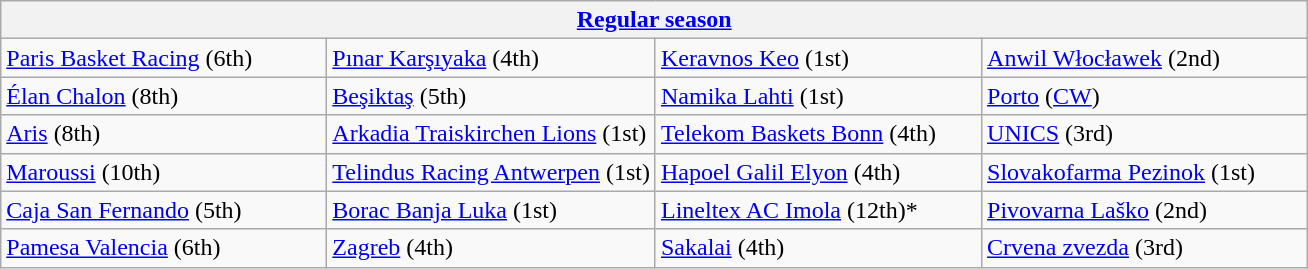<table class="wikitable" style="white-space: nowrap;">
<tr>
<th colspan=4><a href='#'>Regular season</a></th>
</tr>
<tr>
<td width=210> <a href='#'>Paris Basket Racing</a> (6th)</td>
<td width=210> <a href='#'>Pınar Karşıyaka</a> (4th)</td>
<td width=210> <a href='#'>Keravnos Keo</a> (1st)</td>
<td width=210> <a href='#'>Anwil Włocławek</a> (2nd)</td>
</tr>
<tr>
<td width=210> <a href='#'>Élan Chalon</a> (8th)</td>
<td width=210> <a href='#'>Beşiktaş</a> (5th)</td>
<td width=210> <a href='#'>Namika Lahti</a> (1st)</td>
<td width=210> <a href='#'>Porto</a> (<a href='#'>CW</a>)</td>
</tr>
<tr>
<td width=210> <a href='#'>Aris</a> (8th)</td>
<td width=210> <a href='#'>Arkadia Traiskirchen Lions</a> (1st)</td>
<td width=210> <a href='#'>Telekom Baskets Bonn</a> (4th)</td>
<td width=210> <a href='#'>UNICS</a> (3rd)</td>
</tr>
<tr>
<td width=210> <a href='#'>Maroussi</a> (10th)</td>
<td width=210> <a href='#'>Telindus Racing Antwerpen</a> (1st)</td>
<td width=210> <a href='#'>Hapoel Galil Elyon</a> (4th)</td>
<td width=210> <a href='#'>Slovakofarma Pezinok</a> (1st)</td>
</tr>
<tr>
<td width=210> <a href='#'>Caja San Fernando</a> (5th)</td>
<td width=210> <a href='#'>Borac Banja Luka</a> (1st)</td>
<td width=210> <a href='#'>Lineltex AC Imola</a> (12th)*</td>
<td width=210> <a href='#'>Pivovarna Laško</a> (2nd)</td>
</tr>
<tr>
<td width=210> <a href='#'>Pamesa Valencia</a> (6th)</td>
<td width=210> <a href='#'>Zagreb</a> (4th)</td>
<td width=210> <a href='#'>Sakalai</a> (4th)</td>
<td width=210> <a href='#'>Crvena zvezda</a> (3rd)</td>
</tr>
</table>
